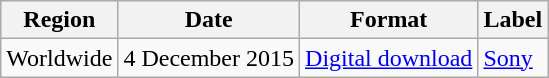<table class="wikitable">
<tr>
<th>Region</th>
<th>Date</th>
<th>Format</th>
<th>Label</th>
</tr>
<tr>
<td>Worldwide</td>
<td>4 December 2015</td>
<td><a href='#'>Digital download</a></td>
<td><a href='#'>Sony</a></td>
</tr>
</table>
